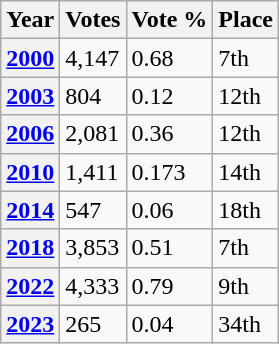<table class="wikitable">
<tr style="text-align:center;">
<th>Year</th>
<th>Votes</th>
<th>Vote %</th>
<th>Place</th>
</tr>
<tr>
<th><a href='#'>2000</a></th>
<td>4,147</td>
<td>0.68</td>
<td>7th</td>
</tr>
<tr>
<th><a href='#'>2003</a></th>
<td>804</td>
<td>0.12</td>
<td>12th</td>
</tr>
<tr>
<th><a href='#'>2006</a></th>
<td>2,081</td>
<td>0.36</td>
<td>12th</td>
</tr>
<tr>
<th><a href='#'>2010</a></th>
<td>1,411</td>
<td>0.173</td>
<td>14th</td>
</tr>
<tr>
<th><a href='#'>2014</a></th>
<td>547</td>
<td>0.06</td>
<td>18th</td>
</tr>
<tr>
<th><a href='#'>2018</a></th>
<td>3,853</td>
<td>0.51</td>
<td>7th</td>
</tr>
<tr>
<th><a href='#'>2022</a></th>
<td>4,333</td>
<td>0.79</td>
<td>9th</td>
</tr>
<tr>
<th><a href='#'>2023</a></th>
<td>265</td>
<td>0.04</td>
<td>34th</td>
</tr>
</table>
